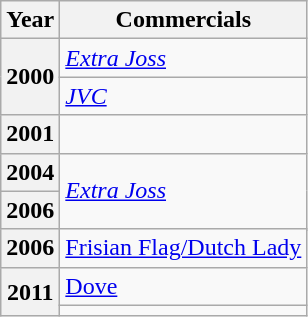<table class="wikitable">
<tr>
<th>Year</th>
<th>Commercials</th>
</tr>
<tr>
<th rowspan="2">2000</th>
<td><em><a href='#'>Extra Joss</a></em></td>
</tr>
<tr>
<td><em><a href='#'>JVC</a></em></td>
</tr>
<tr>
<th>2001</th>
<td></td>
</tr>
<tr>
<th>2004</th>
<td rowspan="3"><em><a href='#'>Extra Joss</a></em></td>
</tr>
<tr>
<th>2006</th>
</tr>
<tr>
<th rowspan="2">2006</th>
</tr>
<tr>
<td><a href='#'>Frisian Flag/Dutch Lady</a></td>
</tr>
<tr>
<th rowspan="2">2011</th>
<td><a href='#'>Dove</a></td>
</tr>
<tr>
<td></td>
</tr>
</table>
